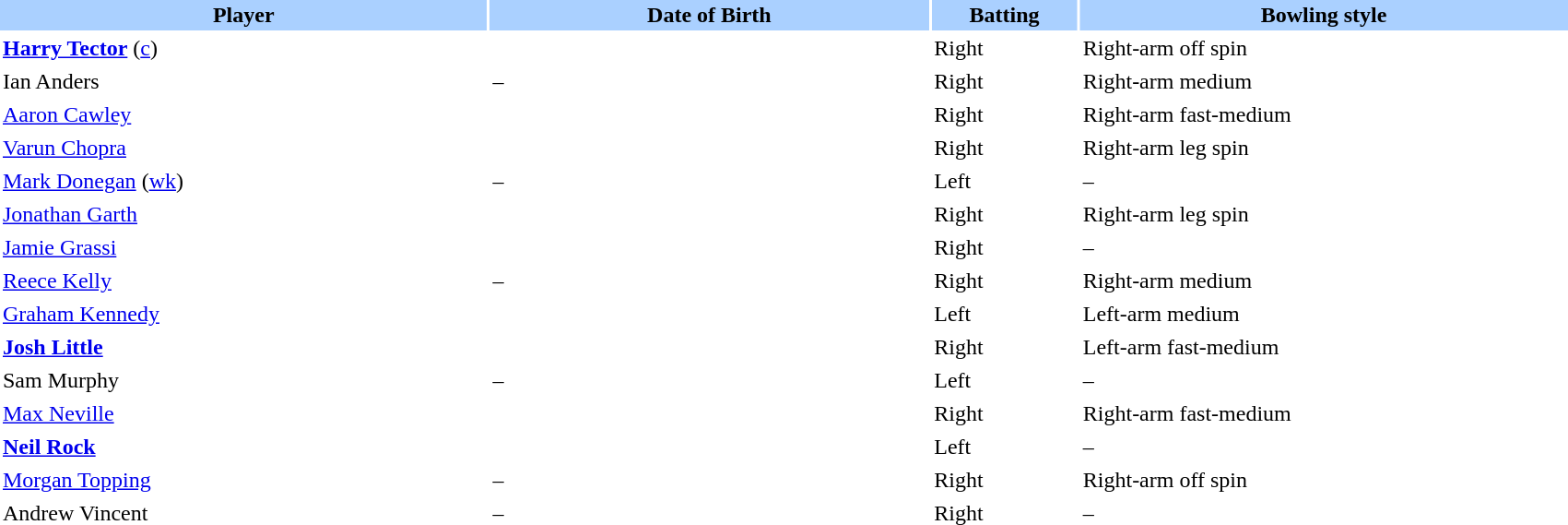<table border="0" cellspacing="2" cellpadding="2" style="width:90%;">
<tr style="background:#aad0ff;">
<th width=20%>Player</th>
<th width=18%>Date of Birth</th>
<th width=6%>Batting</th>
<th width=20%>Bowling style</th>
</tr>
<tr>
<td><strong><a href='#'>Harry Tector</a></strong> (<a href='#'>c</a>)</td>
<td></td>
<td>Right</td>
<td>Right-arm off spin</td>
</tr>
<tr>
<td>Ian Anders</td>
<td>–</td>
<td>Right</td>
<td>Right-arm medium</td>
</tr>
<tr>
<td><a href='#'>Aaron Cawley</a></td>
<td></td>
<td>Right</td>
<td>Right-arm fast-medium</td>
</tr>
<tr>
<td><a href='#'>Varun Chopra</a></td>
<td></td>
<td>Right</td>
<td>Right-arm leg spin</td>
</tr>
<tr>
<td><a href='#'>Mark Donegan</a> (<a href='#'>wk</a>)</td>
<td>–</td>
<td>Left</td>
<td>–</td>
</tr>
<tr>
<td><a href='#'>Jonathan Garth</a></td>
<td></td>
<td>Right</td>
<td>Right-arm leg spin</td>
</tr>
<tr>
<td><a href='#'>Jamie Grassi</a></td>
<td></td>
<td>Right</td>
<td>–</td>
</tr>
<tr>
<td><a href='#'>Reece Kelly</a></td>
<td>–</td>
<td>Right</td>
<td>Right-arm medium</td>
</tr>
<tr>
<td><a href='#'>Graham Kennedy</a></td>
<td></td>
<td>Left</td>
<td>Left-arm medium</td>
</tr>
<tr>
<td><strong><a href='#'>Josh Little</a></strong></td>
<td></td>
<td>Right</td>
<td>Left-arm fast-medium</td>
</tr>
<tr>
<td>Sam Murphy</td>
<td>–</td>
<td>Left</td>
<td>–</td>
</tr>
<tr>
<td><a href='#'>Max Neville</a></td>
<td></td>
<td>Right</td>
<td>Right-arm fast-medium</td>
</tr>
<tr>
<td><strong><a href='#'>Neil Rock</a></strong></td>
<td></td>
<td>Left</td>
<td>–</td>
</tr>
<tr>
<td><a href='#'>Morgan Topping</a></td>
<td>–</td>
<td>Right</td>
<td>Right-arm off spin</td>
</tr>
<tr>
<td>Andrew Vincent</td>
<td>–</td>
<td>Right</td>
<td>–</td>
</tr>
</table>
